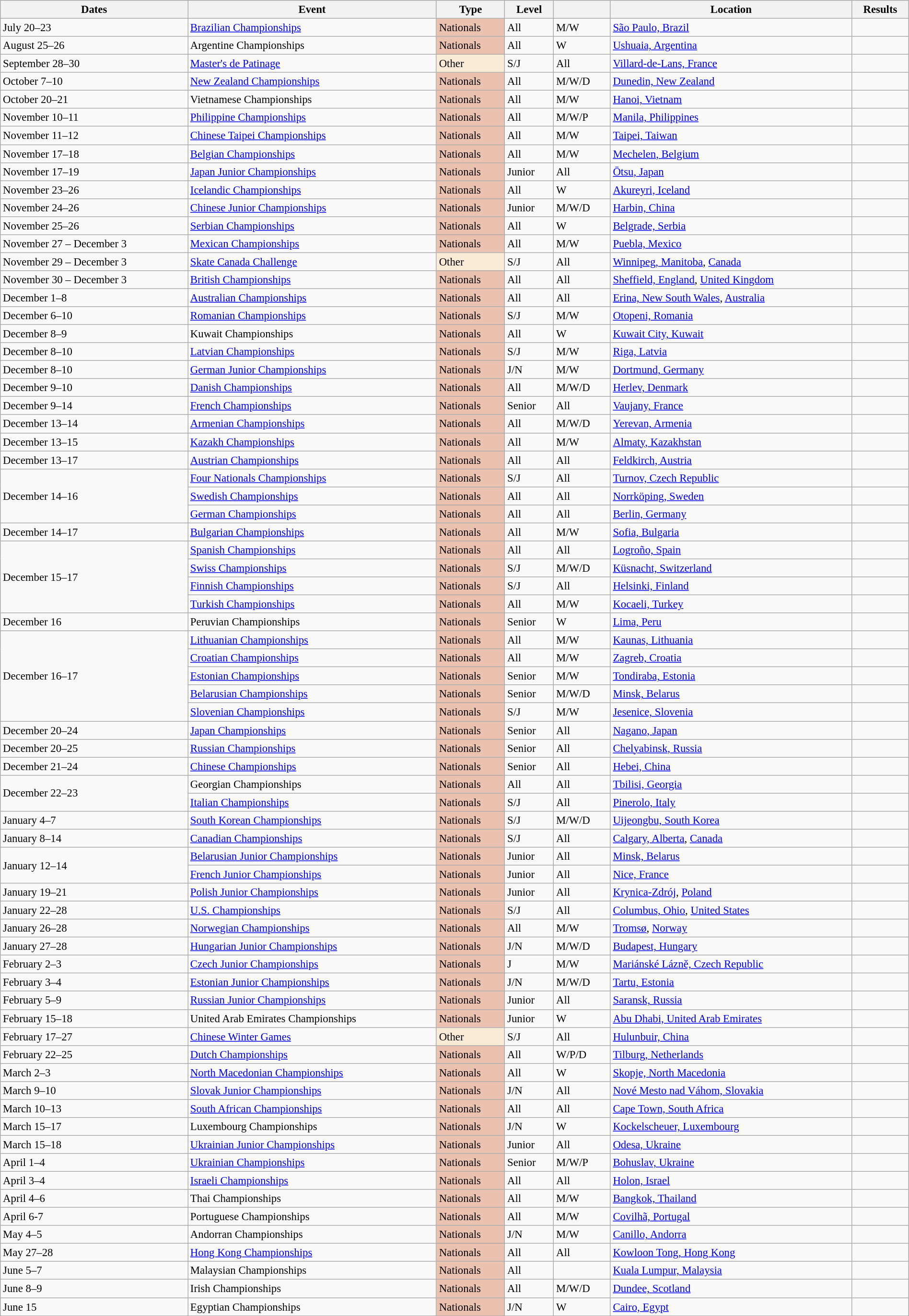<table class="wikitable sortable" style="text-align:left; font-size:95%; width:100%">
<tr>
<th scope="col">Dates</th>
<th scope="col">Event</th>
<th scope="col">Type</th>
<th scope="col" class="unsortable">Level</th>
<th scope="col" class="unsortable"></th>
<th scope="col" class="unsortable">Location</th>
<th scope="col" class="unsortable">Results</th>
</tr>
<tr>
<td>July 20–23</td>
<td><a href='#'>Brazilian Championships</a></td>
<td bgcolor="EBC2AF">Nationals</td>
<td>All</td>
<td>M/W</td>
<td><a href='#'>São Paulo, Brazil</a></td>
<td></td>
</tr>
<tr>
<td>August 25–26</td>
<td>Argentine Championships</td>
<td bgcolor="EBC2AF">Nationals</td>
<td>All</td>
<td>W</td>
<td><a href='#'>Ushuaia, Argentina</a></td>
<td></td>
</tr>
<tr>
<td>September 28–30</td>
<td><a href='#'>Master's de Patinage</a></td>
<td bgcolor="FAEBD7">Other</td>
<td>S/J</td>
<td>All</td>
<td><a href='#'>Villard-de-Lans, France</a></td>
<td></td>
</tr>
<tr>
<td>October 7–10</td>
<td><a href='#'>New Zealand Championships</a></td>
<td bgcolor="EBC2AF">Nationals</td>
<td>All</td>
<td>M/W/D</td>
<td><a href='#'>Dunedin, New Zealand</a></td>
<td></td>
</tr>
<tr>
<td>October 20–21</td>
<td>Vietnamese Championships</td>
<td bgcolor="EBC2AF">Nationals</td>
<td>All</td>
<td>M/W</td>
<td><a href='#'>Hanoi, Vietnam</a></td>
<td></td>
</tr>
<tr>
<td>November 10–11</td>
<td><a href='#'>Philippine Championships</a></td>
<td bgcolor="EBC2AF">Nationals</td>
<td>All</td>
<td>M/W/P</td>
<td><a href='#'>Manila, Philippines</a></td>
<td></td>
</tr>
<tr>
<td>November 11–12</td>
<td><a href='#'>Chinese Taipei Championships</a></td>
<td bgcolor="EBC2AF">Nationals</td>
<td>All</td>
<td>M/W</td>
<td><a href='#'>Taipei, Taiwan</a></td>
<td></td>
</tr>
<tr>
<td>November 17–18</td>
<td><a href='#'>Belgian Championships</a></td>
<td bgcolor="EBC2AF">Nationals</td>
<td>All</td>
<td>M/W</td>
<td><a href='#'>Mechelen, Belgium</a></td>
<td></td>
</tr>
<tr>
<td>November 17–19</td>
<td><a href='#'>Japan Junior Championships</a></td>
<td bgcolor="EBC2AF">Nationals</td>
<td>Junior</td>
<td>All</td>
<td><a href='#'>Ōtsu, Japan</a></td>
<td></td>
</tr>
<tr>
<td>November 23–26</td>
<td><a href='#'>Icelandic Championships</a></td>
<td bgcolor="EBC2AF">Nationals</td>
<td>All</td>
<td>W</td>
<td><a href='#'>Akureyri, Iceland</a></td>
<td></td>
</tr>
<tr>
<td>November 24–26</td>
<td><a href='#'>Chinese Junior Championships</a></td>
<td bgcolor="EBC2AF">Nationals</td>
<td>Junior</td>
<td>M/W/D</td>
<td><a href='#'>Harbin, China</a></td>
<td></td>
</tr>
<tr>
<td>November 25–26</td>
<td><a href='#'>Serbian Championships</a></td>
<td bgcolor="EBC2AF">Nationals</td>
<td>All</td>
<td>W</td>
<td><a href='#'>Belgrade, Serbia</a></td>
<td></td>
</tr>
<tr>
<td>November 27 – December 3</td>
<td><a href='#'>Mexican Championships</a></td>
<td bgcolor="EBC2AF">Nationals</td>
<td>All</td>
<td>M/W</td>
<td><a href='#'>Puebla, Mexico</a></td>
<td></td>
</tr>
<tr>
<td>November 29 – December 3</td>
<td><a href='#'>Skate Canada Challenge</a></td>
<td bgcolor="FAEBD7">Other</td>
<td>S/J</td>
<td>All</td>
<td><a href='#'>Winnipeg, Manitoba</a>, <a href='#'>Canada</a></td>
<td></td>
</tr>
<tr>
<td>November 30 – December 3</td>
<td><a href='#'>British Championships</a></td>
<td bgcolor="EBC2AF">Nationals</td>
<td>All</td>
<td>All</td>
<td><a href='#'>Sheffield, England</a>, <a href='#'>United Kingdom</a></td>
<td></td>
</tr>
<tr>
<td>December 1–8</td>
<td><a href='#'>Australian Championships</a></td>
<td bgcolor="EBC2AF">Nationals</td>
<td>All</td>
<td>All</td>
<td><a href='#'>Erina, New South Wales</a>, <a href='#'>Australia</a></td>
<td></td>
</tr>
<tr>
<td>December 6–10</td>
<td><a href='#'>Romanian Championships</a></td>
<td bgcolor="EBC2AF">Nationals</td>
<td>S/J</td>
<td>M/W</td>
<td><a href='#'>Otopeni, Romania</a></td>
<td></td>
</tr>
<tr>
<td>December 8–9</td>
<td>Kuwait Championships</td>
<td bgcolor='EBC2AF'>Nationals</td>
<td>All</td>
<td>W</td>
<td><a href='#'>Kuwait City, Kuwait</a></td>
<td></td>
</tr>
<tr>
<td>December 8–10</td>
<td><a href='#'>Latvian Championships</a></td>
<td bgcolor='EBC2AF'>Nationals</td>
<td>S/J</td>
<td>M/W</td>
<td><a href='#'>Riga, Latvia</a></td>
<td></td>
</tr>
<tr>
<td>December 8–10</td>
<td><a href='#'>German Junior Championships</a></td>
<td bgcolor="EBC2AF">Nationals</td>
<td>J/N</td>
<td>M/W</td>
<td><a href='#'>Dortmund, Germany</a></td>
<td></td>
</tr>
<tr>
<td>December 9–10</td>
<td><a href='#'>Danish Championships</a></td>
<td bgcolor="EBC2AF">Nationals</td>
<td>All</td>
<td>M/W/D</td>
<td><a href='#'>Herlev, Denmark</a></td>
<td></td>
</tr>
<tr>
<td>December 9–14</td>
<td><a href='#'>French Championships</a></td>
<td bgcolor="EBC2AF">Nationals</td>
<td>Senior</td>
<td>All</td>
<td><a href='#'>Vaujany, France</a></td>
<td></td>
</tr>
<tr>
<td>December 13–14</td>
<td><a href='#'>Armenian Championships</a></td>
<td bgcolor="EBC2AF">Nationals</td>
<td>All</td>
<td>M/W/D</td>
<td><a href='#'>Yerevan, Armenia</a></td>
<td></td>
</tr>
<tr>
<td>December 13–15</td>
<td><a href='#'>Kazakh Championships</a></td>
<td bgcolor="EBC2AF">Nationals</td>
<td>All</td>
<td>M/W</td>
<td><a href='#'>Almaty, Kazakhstan</a></td>
<td></td>
</tr>
<tr>
<td>December 13–17</td>
<td><a href='#'>Austrian Championships</a></td>
<td bgcolor="EBC2AF">Nationals</td>
<td>All</td>
<td>All</td>
<td><a href='#'>Feldkirch, Austria</a></td>
<td></td>
</tr>
<tr>
<td rowspan="3">December 14–16</td>
<td><a href='#'>Four Nationals Championships</a></td>
<td bgcolor="EBC2AF">Nationals</td>
<td>S/J</td>
<td>All</td>
<td><a href='#'>Turnov, Czech Republic</a></td>
<td></td>
</tr>
<tr>
<td><a href='#'>Swedish Championships</a></td>
<td bgcolor="EBC2AF">Nationals</td>
<td>All</td>
<td>All</td>
<td><a href='#'>Norrköping, Sweden</a></td>
<td></td>
</tr>
<tr>
<td><a href='#'>German Championships</a></td>
<td bgcolor="EBC2AF">Nationals</td>
<td>All</td>
<td>All</td>
<td><a href='#'>Berlin, Germany</a></td>
<td></td>
</tr>
<tr>
<td>December 14–17</td>
<td><a href='#'>Bulgarian Championships</a></td>
<td bgcolor="EBC2AF">Nationals</td>
<td>All</td>
<td>M/W</td>
<td><a href='#'>Sofia, Bulgaria</a></td>
<td></td>
</tr>
<tr>
<td rowspan="4">December 15–17</td>
<td><a href='#'>Spanish Championships</a></td>
<td bgcolor="EBC2AF">Nationals</td>
<td>All</td>
<td>All</td>
<td><a href='#'>Logroño, Spain</a></td>
<td></td>
</tr>
<tr>
<td><a href='#'>Swiss Championships</a></td>
<td bgcolor="EBC2AF">Nationals</td>
<td>S/J</td>
<td>M/W/D</td>
<td><a href='#'>Küsnacht, Switzerland</a></td>
<td></td>
</tr>
<tr>
<td><a href='#'>Finnish Championships</a></td>
<td bgcolor="EBC2AF">Nationals</td>
<td>S/J</td>
<td>All</td>
<td><a href='#'>Helsinki, Finland</a></td>
<td></td>
</tr>
<tr>
<td><a href='#'>Turkish Championships</a></td>
<td bgcolor="EBC2AF">Nationals</td>
<td>All</td>
<td>M/W</td>
<td><a href='#'>Kocaeli, Turkey</a></td>
<td></td>
</tr>
<tr>
<td>December 16</td>
<td>Peruvian Championships</td>
<td bgcolor="EBC2AF">Nationals</td>
<td>Senior</td>
<td>W</td>
<td><a href='#'>Lima, Peru</a></td>
<td></td>
</tr>
<tr>
<td rowspan="5">December 16–17</td>
<td><a href='#'>Lithuanian Championships</a></td>
<td bgcolor="EBC2AF">Nationals</td>
<td>All</td>
<td>M/W</td>
<td><a href='#'>Kaunas, Lithuania</a></td>
<td></td>
</tr>
<tr>
<td><a href='#'>Croatian Championships</a></td>
<td bgcolor="EBC2AF">Nationals</td>
<td>All</td>
<td>M/W</td>
<td><a href='#'>Zagreb, Croatia</a></td>
<td></td>
</tr>
<tr>
<td><a href='#'>Estonian Championships</a></td>
<td bgcolor="EBC2AF">Nationals</td>
<td>Senior</td>
<td>M/W</td>
<td><a href='#'>Tondiraba, Estonia</a></td>
<td></td>
</tr>
<tr>
<td><a href='#'>Belarusian Championships</a></td>
<td bgcolor=EBC2AF>Nationals</td>
<td>Senior</td>
<td>M/W/D</td>
<td><a href='#'>Minsk, Belarus</a></td>
<td></td>
</tr>
<tr>
<td><a href='#'>Slovenian Championships</a></td>
<td bgcolor="EBC2AF">Nationals</td>
<td>S/J</td>
<td>M/W</td>
<td><a href='#'>Jesenice, Slovenia</a></td>
<td></td>
</tr>
<tr>
<td>December 20–24</td>
<td><a href='#'>Japan Championships</a></td>
<td bgcolor="EBC2AF">Nationals</td>
<td>Senior</td>
<td>All</td>
<td><a href='#'>Nagano, Japan</a></td>
<td></td>
</tr>
<tr>
<td>December 20–25</td>
<td><a href='#'>Russian Championships</a></td>
<td bgcolor="EBC2AF">Nationals</td>
<td>Senior</td>
<td>All</td>
<td><a href='#'>Chelyabinsk, Russia</a></td>
<td></td>
</tr>
<tr>
<td>December 21–24</td>
<td><a href='#'>Chinese Championships</a></td>
<td bgcolor="EBC2AF">Nationals</td>
<td>Senior</td>
<td>All</td>
<td><a href='#'>Hebei, China</a></td>
<td></td>
</tr>
<tr>
<td rowspan=2>December 22–23</td>
<td>Georgian Championships</td>
<td bgcolor="EBC2AF">Nationals</td>
<td>All</td>
<td>All</td>
<td><a href='#'>Tbilisi, Georgia</a></td>
<td></td>
</tr>
<tr>
<td><a href='#'>Italian Championships</a></td>
<td bgcolor="EBC2AF">Nationals</td>
<td>S/J</td>
<td>All</td>
<td><a href='#'>Pinerolo, Italy</a></td>
<td></td>
</tr>
<tr>
<td>January 4–7</td>
<td><a href='#'>South Korean Championships</a></td>
<td bgcolor="EBC2AF">Nationals</td>
<td>S/J</td>
<td>M/W/D</td>
<td><a href='#'>Uijeongbu, South Korea</a></td>
<td></td>
</tr>
<tr>
<td>January 8–14</td>
<td><a href='#'>Canadian Championships</a></td>
<td bgcolor="EBC2AF">Nationals</td>
<td>S/J</td>
<td>All</td>
<td><a href='#'>Calgary, Alberta</a>, <a href='#'>Canada</a></td>
<td></td>
</tr>
<tr>
<td rowspan=2>January 12–14</td>
<td><a href='#'>Belarusian Junior Championships</a></td>
<td bgcolor=EBC2AF>Nationals</td>
<td>Junior</td>
<td>All</td>
<td><a href='#'>Minsk, Belarus</a></td>
<td></td>
</tr>
<tr>
<td><a href='#'>French Junior Championships</a></td>
<td bgcolor="EBC2AF">Nationals</td>
<td>Junior</td>
<td>All</td>
<td><a href='#'>Nice, France</a></td>
<td></td>
</tr>
<tr>
<td>January 19–21</td>
<td><a href='#'>Polish Junior Championships</a></td>
<td bgcolor="EBC2AF">Nationals</td>
<td>Junior</td>
<td>All</td>
<td><a href='#'>Krynica-Zdrój</a>, <a href='#'>Poland</a></td>
<td></td>
</tr>
<tr>
<td>January 22–28</td>
<td><a href='#'>U.S. Championships</a></td>
<td bgcolor="EBC2AF">Nationals</td>
<td>S/J</td>
<td>All</td>
<td><a href='#'>Columbus, Ohio</a>, <a href='#'>United States</a></td>
<td></td>
</tr>
<tr>
<td>January 26–28</td>
<td><a href='#'>Norwegian Championships</a></td>
<td bgcolor="EBC2AF">Nationals</td>
<td>All</td>
<td>M/W</td>
<td><a href='#'>Tromsø</a>, <a href='#'>Norway</a></td>
<td></td>
</tr>
<tr>
<td>January 27–28</td>
<td><a href='#'>Hungarian Junior Championships</a></td>
<td bgcolor="EBC2AF">Nationals</td>
<td>J/N</td>
<td>M/W/D</td>
<td><a href='#'>Budapest, Hungary</a></td>
<td></td>
</tr>
<tr>
<td>February 2–3</td>
<td><a href='#'>Czech Junior Championships</a></td>
<td bgcolor="EBC2AF">Nationals</td>
<td>J</td>
<td>M/W</td>
<td><a href='#'>Mariánské Lázně, Czech Republic</a></td>
<td></td>
</tr>
<tr>
<td>February 3–4</td>
<td><a href='#'>Estonian Junior Championships</a></td>
<td bgcolor="EBC2AF">Nationals</td>
<td>J/N</td>
<td>M/W/D</td>
<td><a href='#'>Tartu, Estonia</a></td>
<td></td>
</tr>
<tr>
<td>February 5–9</td>
<td><a href='#'>Russian Junior Championships</a></td>
<td bgcolor="EBC2AF">Nationals</td>
<td>Junior</td>
<td>All</td>
<td><a href='#'>Saransk, Russia</a></td>
<td></td>
</tr>
<tr>
<td>February 15–18</td>
<td>United Arab Emirates Championships</td>
<td bgcolor="EBC2AF">Nationals</td>
<td>Junior</td>
<td>W</td>
<td><a href='#'>Abu Dhabi, United Arab Emirates</a></td>
<td></td>
</tr>
<tr>
<td>February 17–27</td>
<td><a href='#'>Chinese Winter Games</a></td>
<td bgcolor="FAEBD7">Other</td>
<td>S/J</td>
<td>All</td>
<td><a href='#'>Hulunbuir, China</a></td>
<td></td>
</tr>
<tr>
<td>February 22–25</td>
<td><a href='#'>Dutch Championships</a></td>
<td bgcolor="EBC2AF">Nationals</td>
<td>All</td>
<td>W/P/D</td>
<td><a href='#'>Tilburg, Netherlands</a></td>
<td></td>
</tr>
<tr>
<td>March 2–3</td>
<td><a href='#'>North Macedonian Championships</a></td>
<td bgcolor="EBC2AF">Nationals</td>
<td>All</td>
<td>W</td>
<td><a href='#'>Skopje, North Macedonia</a></td>
<td></td>
</tr>
<tr>
<td>March 9–10</td>
<td><a href='#'>Slovak Junior Championships</a></td>
<td bgcolor="EBC2AF">Nationals</td>
<td>J/N</td>
<td>All</td>
<td><a href='#'>Nové Mesto nad Váhom, Slovakia</a></td>
<td></td>
</tr>
<tr>
<td>March 10–13</td>
<td><a href='#'>South African Championships</a></td>
<td bgcolor="EBC2AF">Nationals</td>
<td>All</td>
<td>All</td>
<td><a href='#'>Cape Town, South Africa</a></td>
<td></td>
</tr>
<tr>
<td>March 15–17</td>
<td>Luxembourg Championships</td>
<td bgcolor="EBC2AF">Nationals</td>
<td>J/N</td>
<td>W</td>
<td><a href='#'>Kockelscheuer, Luxembourg</a></td>
<td></td>
</tr>
<tr>
<td>March 15–18</td>
<td><a href='#'>Ukrainian Junior Championships</a></td>
<td bgcolor="EBC2AF">Nationals</td>
<td>Junior</td>
<td>All</td>
<td><a href='#'>Odesa, Ukraine</a></td>
<td></td>
</tr>
<tr>
<td>April 1–4</td>
<td><a href='#'>Ukrainian Championships</a></td>
<td bgcolor="EBC2AF">Nationals</td>
<td>Senior</td>
<td>M/W/P</td>
<td><a href='#'>Bohuslav, Ukraine</a></td>
<td></td>
</tr>
<tr>
<td>April 3–4</td>
<td><a href='#'>Israeli Championships</a></td>
<td bgcolor="EBC2AF">Nationals</td>
<td>All</td>
<td>All</td>
<td><a href='#'>Holon, Israel</a></td>
<td></td>
</tr>
<tr>
<td>April 4–6</td>
<td>Thai Championships</td>
<td bgcolor="EBC2AF">Nationals</td>
<td>All</td>
<td>M/W</td>
<td><a href='#'>Bangkok, Thailand</a></td>
<td></td>
</tr>
<tr>
<td>April 6-7</td>
<td>Portuguese Championships</td>
<td bgcolor="EBC2AF">Nationals</td>
<td>All</td>
<td>M/W</td>
<td><a href='#'>Covilhã, Portugal</a></td>
<td></td>
</tr>
<tr>
<td>May 4–5</td>
<td>Andorran Championships</td>
<td bgcolor="EBC2AF">Nationals</td>
<td>J/N</td>
<td>M/W</td>
<td><a href='#'>Canillo, Andorra</a></td>
<td></td>
</tr>
<tr>
<td>May 27–28</td>
<td><a href='#'>Hong Kong Championships</a></td>
<td bgcolor="EBC2AF">Nationals</td>
<td>All</td>
<td>All</td>
<td><a href='#'>Kowloon Tong, Hong Kong</a></td>
<td></td>
</tr>
<tr>
<td>June 5–7</td>
<td>Malaysian Championships</td>
<td bgcolor="EBC2AF">Nationals</td>
<td>All</td>
<td></td>
<td><a href='#'>Kuala Lumpur, Malaysia</a></td>
<td></td>
</tr>
<tr>
<td>June 8–9</td>
<td>Irish Championships</td>
<td bgcolor="EBC2AF">Nationals</td>
<td>All</td>
<td>M/W/D</td>
<td><a href='#'>Dundee, Scotland</a></td>
<td></td>
</tr>
<tr>
<td>June 15</td>
<td>Egyptian Championships</td>
<td bgcolor="EBC2AF">Nationals</td>
<td>J/N</td>
<td>W</td>
<td><a href='#'>Cairo, Egypt</a></td>
<td></td>
</tr>
</table>
